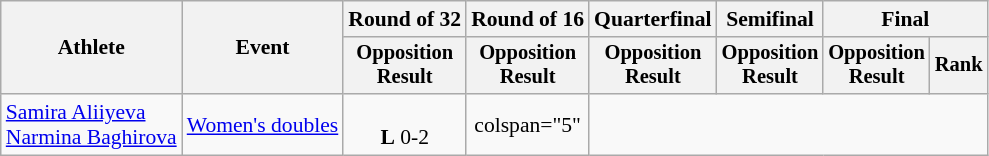<table class="wikitable" style="text-align:center; font-size:90%">
<tr>
<th rowspan="2">Athlete</th>
<th rowspan="2">Event</th>
<th>Round of 32</th>
<th>Round of 16</th>
<th>Quarterfinal</th>
<th>Semifinal</th>
<th colspan="2">Final</th>
</tr>
<tr style="font-size:95%">
<th>Opposition<br>Result</th>
<th>Opposition<br>Result</th>
<th>Opposition<br>Result</th>
<th>Opposition<br>Result</th>
<th>Opposition<br>Result</th>
<th>Rank</th>
</tr>
<tr>
<td align="left"><a href='#'>Samira Aliiyeva</a><br><a href='#'>Narmina Baghirova</a></td>
<td align="left"><a href='#'>Women's doubles</a></td>
<td><br><strong>L</strong> 0-2</td>
<td>colspan="5" </td>
</tr>
</table>
